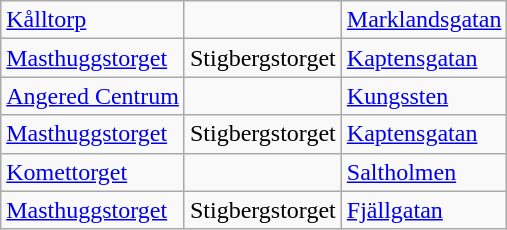<table class="wikitable">
<tr>
<td><a href='#'>Kålltorp</a></td>
<td></td>
<td><a href='#'>Marklandsgatan</a></td>
</tr>
<tr>
<td><a href='#'>Masthuggstorget</a></td>
<td>Stigbergstorget</td>
<td><a href='#'>Kaptensgatan</a></td>
</tr>
<tr>
<td><a href='#'>Angered Centrum</a></td>
<td></td>
<td><a href='#'>Kungssten</a></td>
</tr>
<tr>
<td><a href='#'>Masthuggstorget</a></td>
<td>Stigbergstorget</td>
<td><a href='#'>Kaptensgatan</a></td>
</tr>
<tr>
<td><a href='#'>Komettorget</a></td>
<td></td>
<td><a href='#'>Saltholmen</a></td>
</tr>
<tr>
<td><a href='#'>Masthuggstorget</a></td>
<td>Stigbergstorget</td>
<td><a href='#'>Fjällgatan</a></td>
</tr>
</table>
